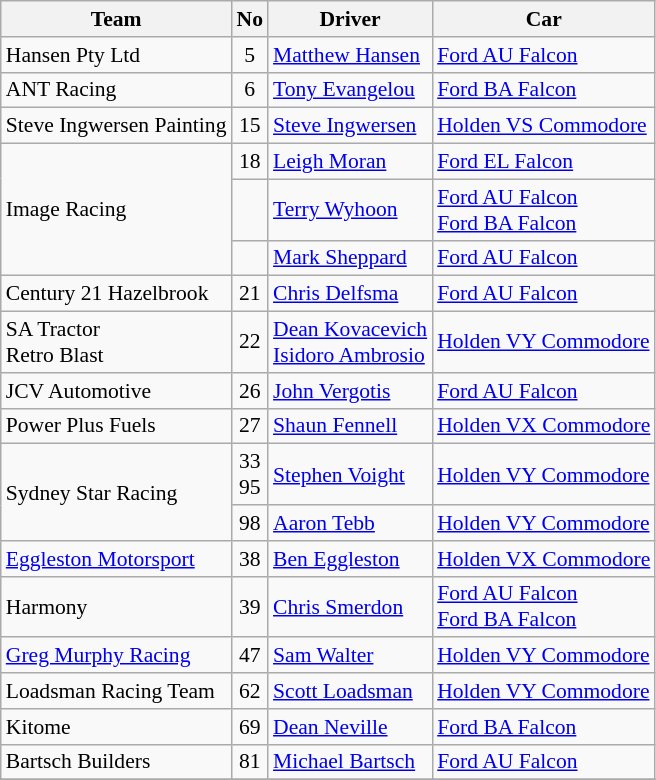<table class="wikitable" style="font-size: 90%;">
<tr>
<th>Team</th>
<th>No</th>
<th>Driver</th>
<th>Car</th>
</tr>
<tr>
<td>Hansen Pty Ltd</td>
<td align="center">5</td>
<td><a href='#'>Matthew Hansen</a></td>
<td><a href='#'>Ford AU Falcon</a></td>
</tr>
<tr>
<td>ANT Racing</td>
<td align="center">6</td>
<td><a href='#'>Tony Evangelou</a></td>
<td><a href='#'>Ford BA Falcon</a></td>
</tr>
<tr>
<td>Steve Ingwersen Painting</td>
<td align="center">15</td>
<td><a href='#'>Steve Ingwersen</a></td>
<td><a href='#'>Holden VS Commodore</a></td>
</tr>
<tr>
<td rowspan=3>Image Racing</td>
<td align="center">18</td>
<td><a href='#'>Leigh Moran</a></td>
<td><a href='#'>Ford EL Falcon</a></td>
</tr>
<tr>
<td align="center"></td>
<td><a href='#'>Terry Wyhoon</a></td>
<td><a href='#'>Ford AU Falcon</a><br> <a href='#'>Ford BA Falcon</a></td>
</tr>
<tr>
<td align="center"></td>
<td><a href='#'>Mark Sheppard</a></td>
<td><a href='#'>Ford AU Falcon</a></td>
</tr>
<tr>
<td>Century 21 Hazelbrook</td>
<td align="center">21</td>
<td><a href='#'>Chris Delfsma</a></td>
<td><a href='#'>Ford AU Falcon</a></td>
</tr>
<tr>
<td>SA Tractor<br> Retro Blast</td>
<td align="center">22</td>
<td><a href='#'>Dean Kovacevich</a><br> <a href='#'>Isidoro Ambrosio</a></td>
<td><a href='#'>Holden VY Commodore</a></td>
</tr>
<tr>
<td>JCV Automotive</td>
<td align="center">26</td>
<td><a href='#'>John Vergotis</a></td>
<td><a href='#'>Ford AU Falcon</a></td>
</tr>
<tr>
<td>Power Plus Fuels</td>
<td align="center">27</td>
<td><a href='#'>Shaun Fennell</a></td>
<td><a href='#'>Holden VX Commodore</a></td>
</tr>
<tr>
<td rowspan=2>Sydney Star Racing</td>
<td align="center">33<br> 95</td>
<td><a href='#'>Stephen Voight</a></td>
<td><a href='#'>Holden VY Commodore</a></td>
</tr>
<tr>
<td align="center">98</td>
<td><a href='#'>Aaron Tebb</a></td>
<td><a href='#'>Holden VY Commodore</a></td>
</tr>
<tr>
<td><a href='#'>Eggleston Motorsport</a></td>
<td align="center">38</td>
<td><a href='#'>Ben Eggleston</a></td>
<td><a href='#'>Holden VX Commodore</a></td>
</tr>
<tr>
<td>Harmony</td>
<td align="center">39</td>
<td><a href='#'>Chris Smerdon</a></td>
<td><a href='#'>Ford AU Falcon</a><br> <a href='#'>Ford BA Falcon</a></td>
</tr>
<tr>
<td><a href='#'>Greg Murphy Racing</a></td>
<td align="center">47</td>
<td><a href='#'>Sam Walter</a></td>
<td><a href='#'>Holden VY Commodore</a></td>
</tr>
<tr>
<td>Loadsman Racing Team</td>
<td align="center">62</td>
<td><a href='#'>Scott Loadsman</a></td>
<td><a href='#'>Holden VY Commodore</a></td>
</tr>
<tr>
<td>Kitome</td>
<td align="center">69</td>
<td><a href='#'>Dean Neville</a></td>
<td><a href='#'>Ford BA Falcon</a></td>
</tr>
<tr>
<td>Bartsch Builders</td>
<td align="center">81</td>
<td><a href='#'>Michael Bartsch</a></td>
<td><a href='#'>Ford AU Falcon</a></td>
</tr>
<tr>
</tr>
</table>
